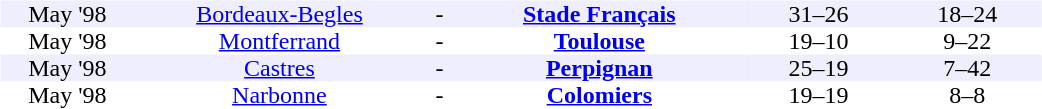<table width=700>
<tr>
<td width=700 valign="top"><br><table border=0 cellspacing=0 cellpadding=0 style="font-size: 100%; border-collapse: collapse;" width=100%>
<tr align=center bgcolor=#EEEEFF>
<td width=90>May '98</td>
<td width=195><a href='#'>Bordeaux-Begles</a></td>
<td width=20>-</td>
<td width=195><strong><a href='#'>Stade Français</a></strong></td>
<td width=100>31–26</td>
<td width=100>18–24</td>
</tr>
<tr align=center bgcolor=#FFFFFF>
<td width=90>May '98</td>
<td width=195><a href='#'>Montferrand</a></td>
<td width=20>-</td>
<td width=195><strong><a href='#'>Toulouse</a></strong></td>
<td width=100>19–10</td>
<td width=100>9–22</td>
</tr>
<tr align=center bgcolor=#EEEEFF>
<td width=90>May '98</td>
<td width=195><a href='#'>Castres</a></td>
<td width=20>-</td>
<td width=195><strong><a href='#'>Perpignan</a></strong></td>
<td width=100>25–19</td>
<td width=100>7–42</td>
</tr>
<tr align=center bgcolor=#FFFFFF>
<td width=90>May '98</td>
<td width=195><a href='#'>Narbonne</a></td>
<td width=20>-</td>
<td width=195><strong><a href='#'>Colomiers</a></strong></td>
<td width=100>19–19</td>
<td width=100>8–8</td>
</tr>
</table>
</td>
</tr>
</table>
